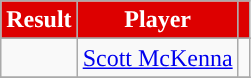<table class="wikitable" style="text-align:left">
<tr>
<th style="background:#DD0000; color:#FFFFFF;">Result</th>
<th style="background:#DD0000;color:#FFFFFF;">Player</th>
<th style="background:#DD0000; color:#FFFFFF;"></th>
</tr>
<tr>
</tr>
<tr>
<td></td>
<td> <a href='#'>Scott McKenna</a></td>
<td></td>
</tr>
<tr>
</tr>
</table>
